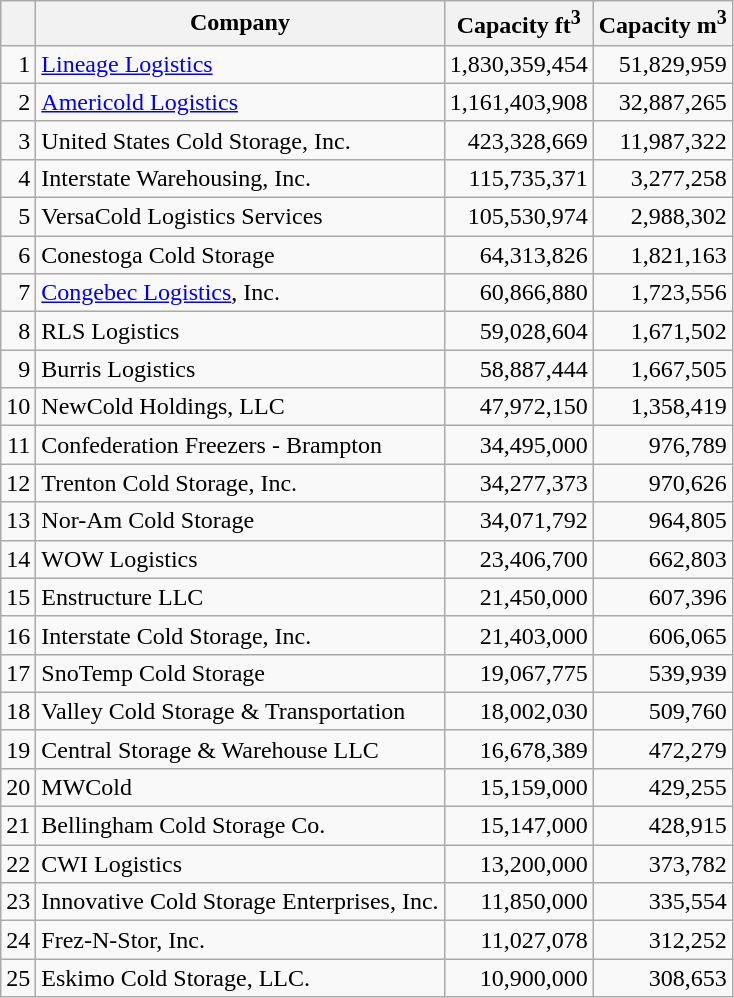<table class="wikitable" style="text-align: right;">
<tr>
<th></th>
<th>Company</th>
<th>Capacity ft<sup>3</sup></th>
<th>Capacity m<sup>3</sup></th>
</tr>
<tr>
<td>1</td>
<td align="left"><a href='#'>Lineage Logistics</a></td>
<td>1,830,359,454</td>
<td>51,829,959</td>
</tr>
<tr>
<td>2</td>
<td align="left"><a href='#'>Americold Logistics</a></td>
<td>1,161,403,908</td>
<td>32,887,265</td>
</tr>
<tr>
<td>3</td>
<td align="left">United States Cold Storage, Inc.</td>
<td>423,328,669</td>
<td>11,987,322</td>
</tr>
<tr>
<td>4</td>
<td align="left">Interstate Warehousing, Inc.</td>
<td>115,735,371</td>
<td>3,277,258</td>
</tr>
<tr>
<td>5</td>
<td align="left">VersaCold Logistics Services</td>
<td>105,530,974</td>
<td>2,988,302</td>
</tr>
<tr>
<td>6</td>
<td align="left">Conestoga Cold Storage</td>
<td>64,313,826</td>
<td>1,821,163</td>
</tr>
<tr>
<td>7</td>
<td align="left"><a href='#'>Congebec Logistics</a>, Inc.</td>
<td>60,866,880</td>
<td>1,723,556</td>
</tr>
<tr>
<td>8</td>
<td align="left">RLS Logistics</td>
<td>59,028,604</td>
<td>1,671,502</td>
</tr>
<tr>
<td>9</td>
<td align="left">Burris Logistics</td>
<td>58,887,444</td>
<td>1,667,505</td>
</tr>
<tr>
<td>10</td>
<td align="left">NewCold Holdings, LLC</td>
<td>47,972,150</td>
<td>1,358,419</td>
</tr>
<tr>
<td>11</td>
<td align="left">Confederation Freezers - Brampton</td>
<td>34,495,000</td>
<td>976,789</td>
</tr>
<tr>
<td>12</td>
<td align="left">Trenton Cold Storage, Inc.</td>
<td>34,277,373</td>
<td>970,626</td>
</tr>
<tr>
<td>13</td>
<td align="left">Nor-Am Cold Storage</td>
<td>34,071,792</td>
<td>964,805</td>
</tr>
<tr>
<td>14</td>
<td align="left">WOW Logistics</td>
<td>23,406,700</td>
<td>662,803</td>
</tr>
<tr>
<td>15</td>
<td align="left">Enstructure LLC</td>
<td>21,450,000</td>
<td>607,396</td>
</tr>
<tr>
<td>16</td>
<td align="left">Interstate Cold Storage, Inc.</td>
<td>21,403,000</td>
<td>606,065</td>
</tr>
<tr>
<td>17</td>
<td align="left">SnoTemp Cold Storage</td>
<td>19,067,775</td>
<td>539,939</td>
</tr>
<tr>
<td>18</td>
<td align="left">Valley Cold Storage & Transportation</td>
<td>18,002,030</td>
<td>509,760</td>
</tr>
<tr>
<td>19</td>
<td align="left">Central Storage & Warehouse LLC</td>
<td>16,678,389</td>
<td>472,279</td>
</tr>
<tr>
<td>20</td>
<td align="left">MWCold</td>
<td>15,159,000</td>
<td>429,255</td>
</tr>
<tr>
<td>21</td>
<td align="left">Bellingham Cold Storage Co.</td>
<td>15,147,000</td>
<td>428,915</td>
</tr>
<tr>
<td>22</td>
<td align="left">CWI Logistics</td>
<td>13,200,000</td>
<td>373,782</td>
</tr>
<tr>
<td>23</td>
<td align="left">Innovative Cold Storage Enterprises, Inc.</td>
<td>11,850,000</td>
<td>335,554</td>
</tr>
<tr>
<td>24</td>
<td align="left">Frez-N-Stor, Inc.</td>
<td>11,027,078</td>
<td>312,252</td>
</tr>
<tr>
<td>25</td>
<td align="left">Eskimo Cold Storage, LLC.</td>
<td>10,900,000</td>
<td>308,653</td>
</tr>
</table>
